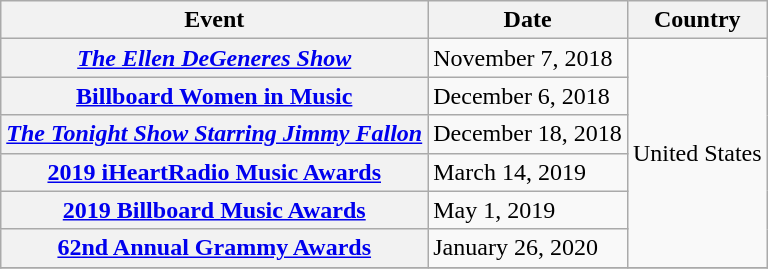<table class="wikitable sortable plainrowheaders">
<tr>
<th>Event</th>
<th>Date</th>
<th>Country</th>
</tr>
<tr>
<th scope="row"><em><a href='#'>The Ellen DeGeneres Show</a></em></th>
<td>November 7, 2018</td>
<td rowspan="6">United States</td>
</tr>
<tr>
<th scope="row"><a href='#'>Billboard Women in Music</a></th>
<td>December 6, 2018</td>
</tr>
<tr>
<th scope="row"><em><a href='#'>The Tonight Show Starring Jimmy Fallon</a></em></th>
<td>December 18, 2018</td>
</tr>
<tr>
<th scope="row"><a href='#'>2019 iHeartRadio Music Awards</a></th>
<td>March 14, 2019</td>
</tr>
<tr>
<th scope="row"><a href='#'>2019 Billboard Music Awards</a></th>
<td>May 1, 2019</td>
</tr>
<tr>
<th scope="row"><a href='#'>62nd Annual Grammy Awards</a></th>
<td>January 26, 2020</td>
</tr>
<tr>
</tr>
</table>
